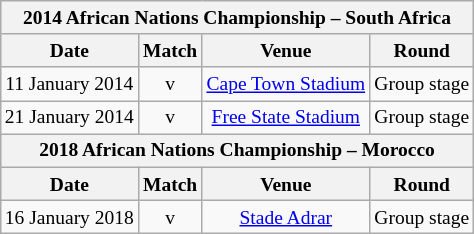<table class="wikitable" style="margin:1em auto 1em auto; text-align:center; font-size:small;">
<tr>
<th colspan=4>2014 African Nations Championship – South Africa</th>
</tr>
<tr>
<th>Date</th>
<th>Match</th>
<th>Venue</th>
<th>Round</th>
</tr>
<tr>
<td>11 January 2014</td>
<td> v </td>
<td><a href='#'>Cape Town Stadium</a></td>
<td>Group stage</td>
</tr>
<tr>
<td>21 January 2014</td>
<td> v </td>
<td><a href='#'>Free State Stadium</a></td>
<td>Group stage</td>
</tr>
<tr>
<th colspan=4>2018 African Nations Championship – Morocco</th>
</tr>
<tr>
<th>Date</th>
<th>Match</th>
<th>Venue</th>
<th>Round</th>
</tr>
<tr>
<td>16 January 2018</td>
<td> v </td>
<td><a href='#'>Stade Adrar</a></td>
<td>Group stage</td>
</tr>
</table>
